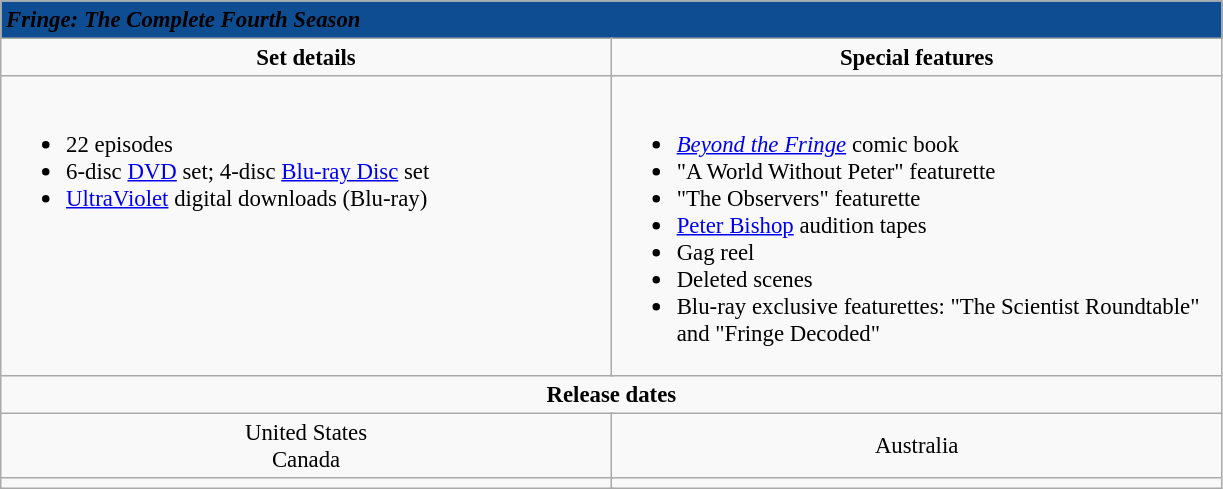<table class="wikitable" style="font-size:95%;">
<tr style="background:#0F4D92">
<td colspan="6"><span><strong><em>Fringe: The Complete Fourth Season</em></strong></span></td>
</tr>
<tr style="vertical-align:top; text-align:center;">
<td style="width:400px;" colspan="3"><strong>Set details</strong></td>
<td style="width:400px; " colspan="3"><strong>Special features</strong></td>
</tr>
<tr valign="top">
<td colspan="3" style="text-align:left;"><br><ul><li>22 episodes</li><li>6-disc <a href='#'>DVD</a> set; 4-disc <a href='#'>Blu-ray Disc</a> set</li><li><a href='#'>UltraViolet</a> digital downloads (Blu-ray)</li></ul></td>
<td colspan="3"  style="text-align:left; width:400px;"><br><ul><li><em><a href='#'>Beyond the Fringe</a></em> comic book</li><li>"A World Without Peter" featurette</li><li>"The Observers" featurette</li><li><a href='#'>Peter Bishop</a> audition tapes</li><li>Gag reel</li><li>Deleted scenes</li><li>Blu-ray exclusive featurettes: "The Scientist Roundtable" and "Fringe Decoded"</li></ul></td>
</tr>
<tr>
<td colspan="6" style="text-align:center;"><strong>Release dates</strong></td>
</tr>
<tr style="text-align:center;">
<td colspan="3">United States<br>Canada</td>
<td colspan="3">Australia</td>
</tr>
<tr>
<td colspan="3" style="text-align:center;"></td>
<td colspan="3" style="text-align:center;"></td>
</tr>
</table>
